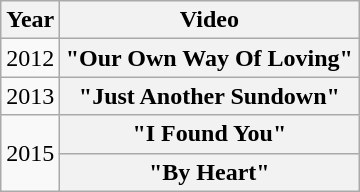<table class="wikitable plainrowheaders">
<tr>
<th>Year</th>
<th style="width:12em;">Video</th>
</tr>
<tr>
<td>2012</td>
<th scope="row">"Our Own Way Of Loving"</th>
</tr>
<tr>
<td>2013</td>
<th scope="row">"Just Another Sundown"</th>
</tr>
<tr>
<td rowspan="2">2015</td>
<th scope="row">"I Found You"</th>
</tr>
<tr>
<th scope="row">"By Heart"</th>
</tr>
</table>
